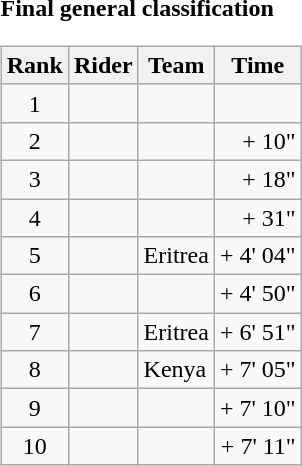<table>
<tr>
<td><strong>Final general classification</strong><br><table class="wikitable">
<tr>
<th scope="col">Rank</th>
<th scope="col">Rider</th>
<th scope="col">Team</th>
<th scope="col">Time</th>
</tr>
<tr>
<td style="text-align:center;">1</td>
<td> </td>
<td></td>
<td style="text-align:right;"></td>
</tr>
<tr>
<td style="text-align:center;">2</td>
<td></td>
<td></td>
<td style="text-align:right;">+ 10"</td>
</tr>
<tr>
<td style="text-align:center;">3</td>
<td></td>
<td></td>
<td style="text-align:right;">+ 18"</td>
</tr>
<tr>
<td style="text-align:center;">4</td>
<td></td>
<td></td>
<td style="text-align:right;">+ 31"</td>
</tr>
<tr>
<td style="text-align:center;">5</td>
<td></td>
<td>Eritrea</td>
<td style="text-align:right;">+ 4' 04"</td>
</tr>
<tr>
<td style="text-align:center;">6</td>
<td></td>
<td></td>
<td style="text-align:right;">+ 4' 50"</td>
</tr>
<tr>
<td style="text-align:center;">7</td>
<td>  </td>
<td>Eritrea</td>
<td style="text-align:right;">+ 6' 51"</td>
</tr>
<tr>
<td style="text-align:center;">8</td>
<td></td>
<td>Kenya</td>
<td style="text-align:right;">+ 7' 05"</td>
</tr>
<tr>
<td style="text-align:center;">9</td>
<td></td>
<td></td>
<td style="text-align:right;">+ 7' 10"</td>
</tr>
<tr>
<td style="text-align:center;">10</td>
<td></td>
<td></td>
<td style="text-align:right;">+ 7' 11"</td>
</tr>
</table>
</td>
</tr>
</table>
